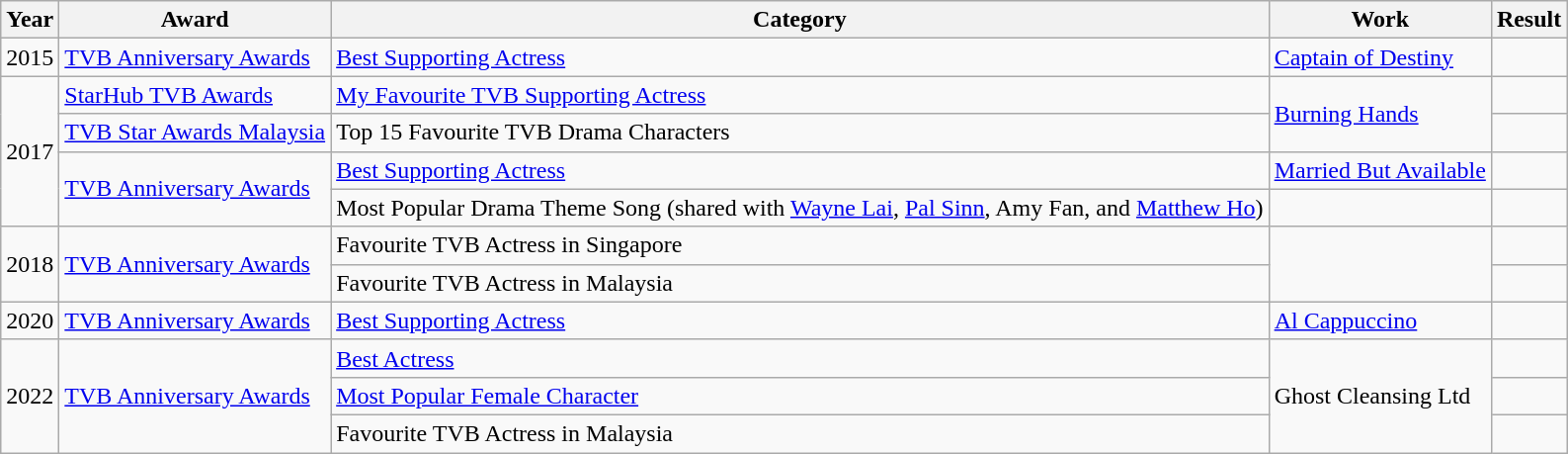<table class="wikitable plainrowheaders sortable">
<tr>
<th scope="col">Year</th>
<th scope="col">Award</th>
<th scope="col">Category</th>
<th scope="col">Work</th>
<th scope="col">Result</th>
</tr>
<tr>
<td>2015</td>
<td><a href='#'>TVB Anniversary Awards</a></td>
<td><a href='#'>Best Supporting Actress</a></td>
<td><a href='#'>Captain of Destiny</a></td>
<td></td>
</tr>
<tr>
<td rowspan="4">2017</td>
<td><a href='#'>StarHub TVB Awards</a></td>
<td><a href='#'>My Favourite TVB Supporting Actress</a></td>
<td rowspan="2"><a href='#'>Burning Hands</a></td>
<td></td>
</tr>
<tr>
<td 2017><a href='#'>TVB Star Awards Malaysia</a></td>
<td>Top 15 Favourite TVB Drama Characters</td>
<td></td>
</tr>
<tr>
<td rowspan="2"><a href='#'>TVB Anniversary Awards</a></td>
<td><a href='#'>Best Supporting Actress</a></td>
<td><a href='#'>Married But Available</a></td>
<td></td>
</tr>
<tr>
<td>Most Popular Drama Theme Song (shared with <a href='#'>Wayne Lai</a>, <a href='#'>Pal Sinn</a>, Amy Fan, and <a href='#'>Matthew Ho</a>)</td>
<td></td>
<td></td>
</tr>
<tr>
<td rowspan="2">2018</td>
<td rowspan="2"><a href='#'>TVB Anniversary Awards</a></td>
<td>Favourite TVB Actress in Singapore</td>
<td rowspan="2"></td>
<td></td>
</tr>
<tr>
<td>Favourite TVB Actress in Malaysia</td>
<td></td>
</tr>
<tr>
<td>2020</td>
<td><a href='#'>TVB Anniversary Awards</a></td>
<td><a href='#'>Best Supporting Actress</a></td>
<td><a href='#'>Al Cappuccino</a></td>
<td></td>
</tr>
<tr>
<td rowspan="3">2022</td>
<td rowspan="3"><a href='#'>TVB Anniversary Awards</a></td>
<td><a href='#'>Best Actress</a></td>
<td rowspan="3">Ghost Cleansing Ltd</td>
<td></td>
</tr>
<tr>
<td><a href='#'> Most Popular Female Character</a></td>
<td></td>
</tr>
<tr>
<td>Favourite TVB Actress in Malaysia</td>
<td></td>
</tr>
</table>
